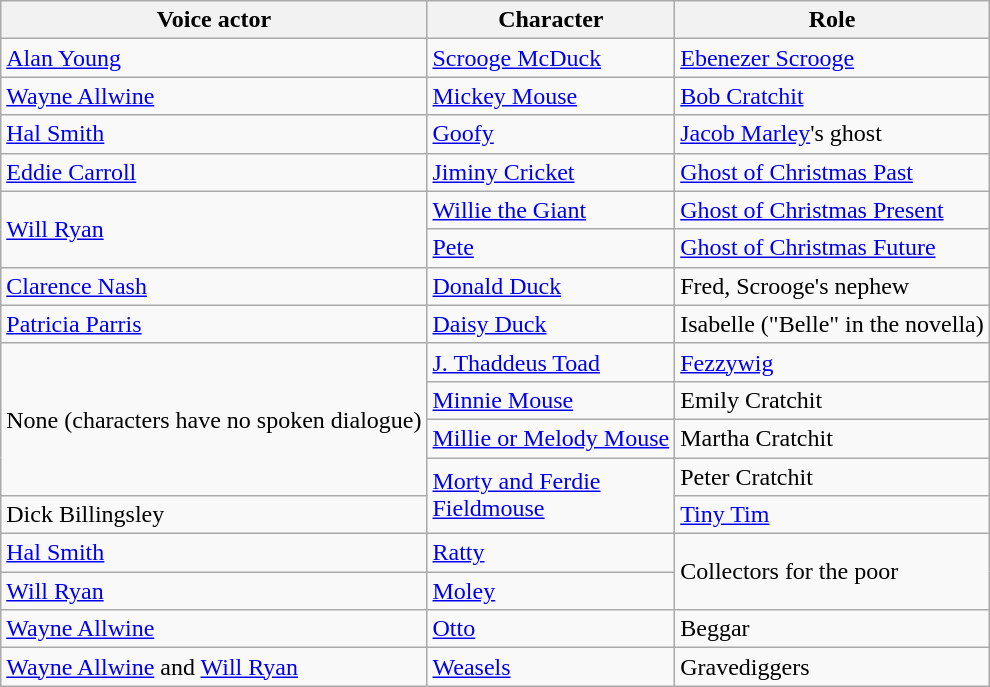<table class="wikitable">
<tr>
<th>Voice actor</th>
<th>Character</th>
<th>Role</th>
</tr>
<tr>
<td><a href='#'>Alan Young</a></td>
<td><a href='#'>Scrooge McDuck</a></td>
<td><a href='#'>Ebenezer Scrooge</a></td>
</tr>
<tr>
<td><a href='#'>Wayne Allwine</a></td>
<td><a href='#'>Mickey Mouse</a></td>
<td><a href='#'>Bob Cratchit</a></td>
</tr>
<tr>
<td><a href='#'>Hal Smith</a></td>
<td><a href='#'>Goofy</a></td>
<td><a href='#'>Jacob Marley</a>'s ghost</td>
</tr>
<tr>
<td><a href='#'>Eddie Carroll</a></td>
<td><a href='#'>Jiminy Cricket</a></td>
<td><a href='#'>Ghost of Christmas Past</a></td>
</tr>
<tr>
<td rowspan="2"><a href='#'>Will Ryan</a></td>
<td><a href='#'>Willie the Giant</a></td>
<td><a href='#'>Ghost of Christmas Present</a></td>
</tr>
<tr>
<td><a href='#'>Pete</a></td>
<td><a href='#'>Ghost of Christmas Future</a></td>
</tr>
<tr>
<td><a href='#'>Clarence Nash</a></td>
<td><a href='#'>Donald Duck</a></td>
<td>Fred, Scrooge's nephew</td>
</tr>
<tr>
<td><a href='#'>Patricia Parris</a></td>
<td><a href='#'>Daisy Duck</a></td>
<td>Isabelle ("Belle" in the novella)</td>
</tr>
<tr>
<td rowspan="4">None (characters have no spoken dialogue)</td>
<td><a href='#'>J. Thaddeus Toad</a></td>
<td><a href='#'>Fezzywig</a></td>
</tr>
<tr>
<td><a href='#'>Minnie Mouse</a></td>
<td>Emily Cratchit</td>
</tr>
<tr>
<td><a href='#'>Millie or Melody Mouse</a></td>
<td>Martha Cratchit</td>
</tr>
<tr>
<td rowspan="2"><a href='#'>Morty and Ferdie<br>Fieldmouse</a></td>
<td>Peter Cratchit</td>
</tr>
<tr>
<td>Dick Billingsley</td>
<td><a href='#'>Tiny Tim</a></td>
</tr>
<tr>
<td><a href='#'>Hal Smith</a></td>
<td><a href='#'>Ratty</a></td>
<td rowspan="2">Collectors for the poor</td>
</tr>
<tr>
<td><a href='#'>Will Ryan</a></td>
<td><a href='#'>Moley</a></td>
</tr>
<tr>
<td><a href='#'>Wayne Allwine</a></td>
<td><a href='#'>Otto</a></td>
<td>Beggar</td>
</tr>
<tr>
<td><a href='#'>Wayne Allwine</a> and <a href='#'>Will Ryan</a></td>
<td><a href='#'>Weasels</a></td>
<td>Gravediggers</td>
</tr>
</table>
